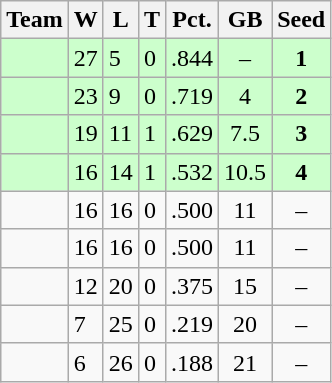<table class=wikitable>
<tr>
<th>Team</th>
<th>W</th>
<th>L</th>
<th>T</th>
<th>Pct.</th>
<th>GB</th>
<th>Seed</th>
</tr>
<tr bgcolor="#ccffcc">
<td></td>
<td>27</td>
<td>5</td>
<td>0</td>
<td>.844</td>
<td style="text-align:center;">–</td>
<td style="text-align:center;"><strong>1</strong></td>
</tr>
<tr bgcolor="#ccffcc">
<td></td>
<td>23</td>
<td>9</td>
<td>0</td>
<td>.719</td>
<td style="text-align:center;">4</td>
<td style="text-align:center;"><strong>2</strong></td>
</tr>
<tr bgcolor="#ccffcc">
<td></td>
<td>19</td>
<td>11</td>
<td>1</td>
<td>.629</td>
<td style="text-align:center;">7.5</td>
<td style="text-align:center;"><strong>3</strong></td>
</tr>
<tr bgcolor="#ccffcc">
<td></td>
<td>16</td>
<td>14</td>
<td>1</td>
<td>.532</td>
<td style="text-align:center;">10.5</td>
<td style="text-align:center;"><strong>4</strong></td>
</tr>
<tr>
<td></td>
<td>16</td>
<td>16</td>
<td>0</td>
<td>.500</td>
<td style="text-align:center;">11</td>
<td style="text-align:center;">–</td>
</tr>
<tr>
<td></td>
<td>16</td>
<td>16</td>
<td>0</td>
<td>.500</td>
<td style="text-align:center;">11</td>
<td style="text-align:center;">–</td>
</tr>
<tr>
<td></td>
<td>12</td>
<td>20</td>
<td>0</td>
<td>.375</td>
<td style="text-align:center;">15</td>
<td style="text-align:center;">–</td>
</tr>
<tr>
<td></td>
<td>7</td>
<td>25</td>
<td>0</td>
<td>.219</td>
<td style="text-align:center;">20</td>
<td style="text-align:center;">–</td>
</tr>
<tr>
<td></td>
<td>6</td>
<td>26</td>
<td>0</td>
<td>.188</td>
<td style="text-align:center;">21</td>
<td style="text-align:center;">–</td>
</tr>
</table>
